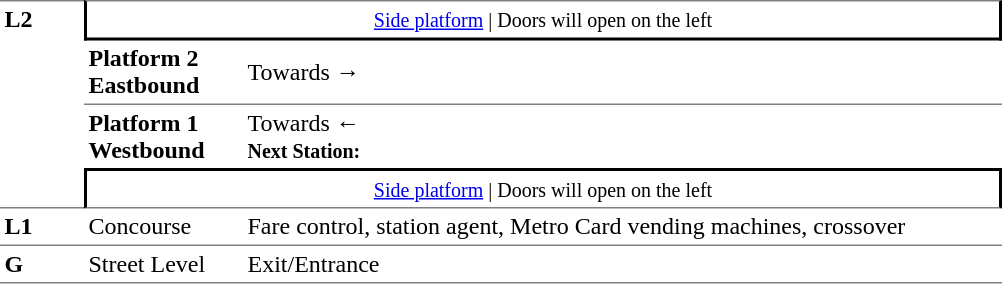<table table border=0 cellspacing=0 cellpadding=3>
<tr>
<td style="border-top:solid 1px grey;border-bottom:solid 1px grey;" width=50 rowspan=4 valign=top><strong>L2</strong></td>
<td style="border-top:solid 1px grey;border-right:solid 2px black;border-left:solid 2px black;border-bottom:solid 2px black;text-align:center;" colspan=2><small><a href='#'>Side platform</a> | Doors will open on the left </small></td>
</tr>
<tr>
<td style="border-bottom:solid 1px grey;" width=100><span><strong>Platform 2</strong><br><strong>Eastbound</strong></span></td>
<td style="border-bottom:solid 1px grey;" width=500>Towards → </td>
</tr>
<tr>
<td><span><strong>Platform 1</strong><br><strong>Westbound</strong></span></td>
<td><span></span>Towards ← <br><small><strong>Next Station:</strong> </small></td>
</tr>
<tr>
<td style="border-top:solid 2px black;border-right:solid 2px black;border-left:solid 2px black;border-bottom:solid 1px grey;text-align:center;" colspan=2><small><a href='#'>Side platform</a> | Doors will open on the left </small></td>
</tr>
<tr>
<td valign=top><strong>L1</strong></td>
<td valign=top>Concourse</td>
<td valign=top>Fare control, station agent, Metro Card vending machines, crossover</td>
</tr>
<tr>
<td style="border-bottom:solid 1px grey;border-top:solid 1px grey;" width=50 valign=top><strong>G</strong></td>
<td style="border-top:solid 1px grey;border-bottom:solid 1px grey;" width=100 valign=top>Street Level</td>
<td style="border-top:solid 1px grey;border-bottom:solid 1px grey;" width=500 valign=top>Exit/Entrance</td>
</tr>
</table>
